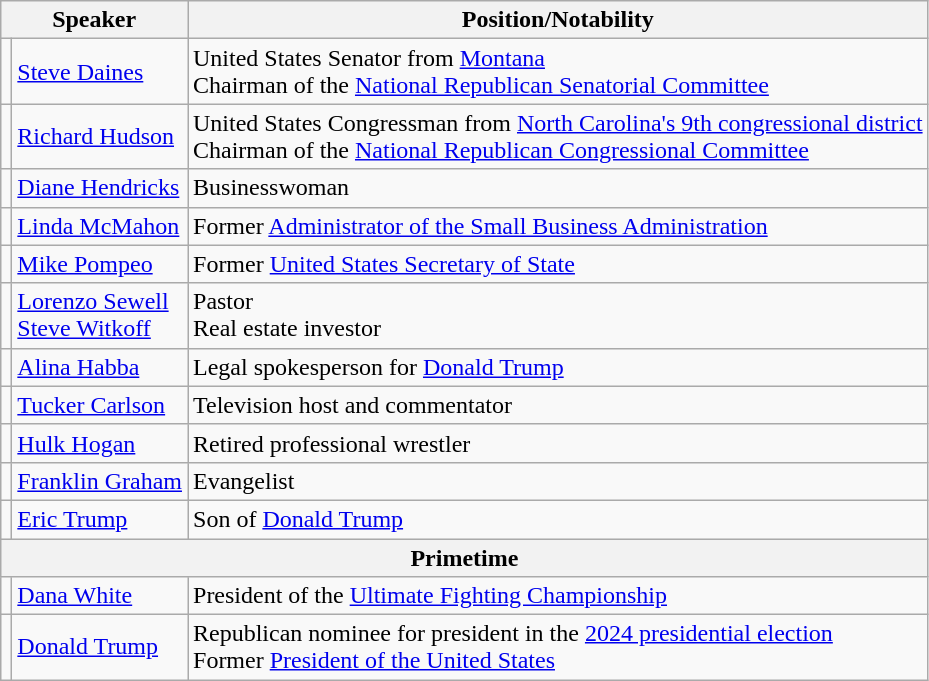<table class="wikitable">
<tr>
<th colspan="2">Speaker</th>
<th>Position/Notability</th>
</tr>
<tr>
<td></td>
<td><a href='#'>Steve Daines</a></td>
<td>United States Senator from <a href='#'>Montana</a><br>Chairman of the <a href='#'>National Republican Senatorial Committee</a></td>
</tr>
<tr>
<td></td>
<td><a href='#'>Richard Hudson</a></td>
<td>United States Congressman from <a href='#'>North Carolina's 9th congressional district</a><br>Chairman of the <a href='#'>National Republican Congressional Committee</a></td>
</tr>
<tr>
<td></td>
<td><a href='#'>Diane Hendricks</a></td>
<td>Businesswoman</td>
</tr>
<tr>
<td></td>
<td><a href='#'>Linda McMahon</a></td>
<td>Former <a href='#'>Administrator of the Small Business Administration</a></td>
</tr>
<tr>
<td></td>
<td><a href='#'>Mike Pompeo</a></td>
<td>Former <a href='#'>United States Secretary of State</a></td>
</tr>
<tr>
<td></td>
<td><a href='#'>Lorenzo Sewell</a><br><a href='#'>Steve Witkoff</a></td>
<td>Pastor<br>Real estate investor</td>
</tr>
<tr>
<td></td>
<td><a href='#'>Alina Habba</a></td>
<td>Legal spokesperson for <a href='#'>Donald Trump</a></td>
</tr>
<tr>
<td></td>
<td><a href='#'>Tucker Carlson</a></td>
<td>Television host and commentator</td>
</tr>
<tr>
<td></td>
<td><a href='#'>Hulk Hogan</a></td>
<td>Retired professional wrestler</td>
</tr>
<tr>
<td></td>
<td><a href='#'>Franklin Graham</a></td>
<td>Evangelist</td>
</tr>
<tr>
<td></td>
<td><a href='#'>Eric Trump</a></td>
<td>Son of <a href='#'>Donald Trump</a></td>
</tr>
<tr>
<th colspan="3">Primetime</th>
</tr>
<tr>
<td></td>
<td><a href='#'>Dana White</a></td>
<td>President of the <a href='#'>Ultimate Fighting Championship</a></td>
</tr>
<tr>
<td></td>
<td scope="row"><a href='#'>Donald Trump</a></td>
<td>Republican nominee for president in the <a href='#'>2024 presidential election</a><br>Former <a href='#'>President of the United States</a></td>
</tr>
</table>
